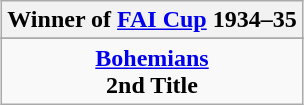<table class="wikitable" style="text-align: center; margin: 0 auto;">
<tr>
<th>Winner of <a href='#'>FAI Cup</a> 1934–35</th>
</tr>
<tr>
</tr>
<tr>
<td><strong><a href='#'>Bohemians</a></strong><br><strong>2nd Title</strong></td>
</tr>
</table>
